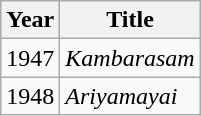<table class="wikitable">
<tr>
<th>Year</th>
<th>Title</th>
</tr>
<tr>
<td>1947</td>
<td><em>Kambarasam</em></td>
</tr>
<tr>
<td>1948</td>
<td><em>Ariyamayai</em></td>
</tr>
</table>
